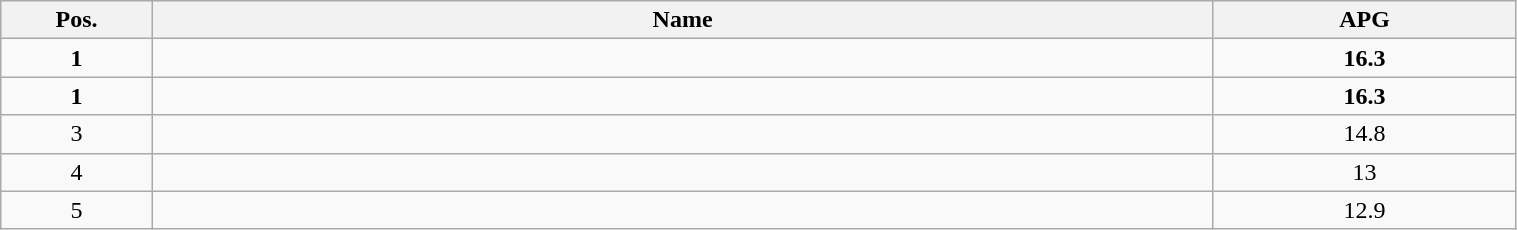<table class=wikitable width="80%">
<tr>
<th width="10%">Pos.</th>
<th width="70%">Name</th>
<th width="20%">APG</th>
</tr>
<tr>
<td align=center><strong>1</strong></td>
<td><strong></strong></td>
<td align=center><strong>16.3</strong></td>
</tr>
<tr>
<td align=center><strong>1</strong></td>
<td><strong></strong></td>
<td align=center><strong>16.3</strong></td>
</tr>
<tr>
<td align=center>3</td>
<td></td>
<td align=center>14.8</td>
</tr>
<tr>
<td align=center>4</td>
<td></td>
<td align=center>13</td>
</tr>
<tr>
<td align=center>5</td>
<td></td>
<td align=center>12.9</td>
</tr>
</table>
